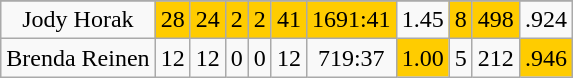<table class="wikitable sortable" style="text-align:center">
<tr>
</tr>
<tr>
<td>Jody Horak</td>
<td bgcolor="#FFCC00">28</td>
<td bgcolor="#FFCC00">24</td>
<td bgcolor="#FFCC00">2</td>
<td bgcolor="#FFCC00">2</td>
<td bgcolor="#FFCC00">41</td>
<td bgcolor="#FFCC00">1691:41</td>
<td>1.45</td>
<td bgcolor="#FFCC00">8</td>
<td bgcolor="#FFCC00">498</td>
<td>.924</td>
</tr>
<tr>
<td>Brenda Reinen</td>
<td>12</td>
<td>12</td>
<td>0</td>
<td>0</td>
<td>12</td>
<td>719:37</td>
<td bgcolor="#FFCC00">1.00</td>
<td>5</td>
<td>212</td>
<td bgcolor="#FFCC00">.946</td>
</tr>
</table>
